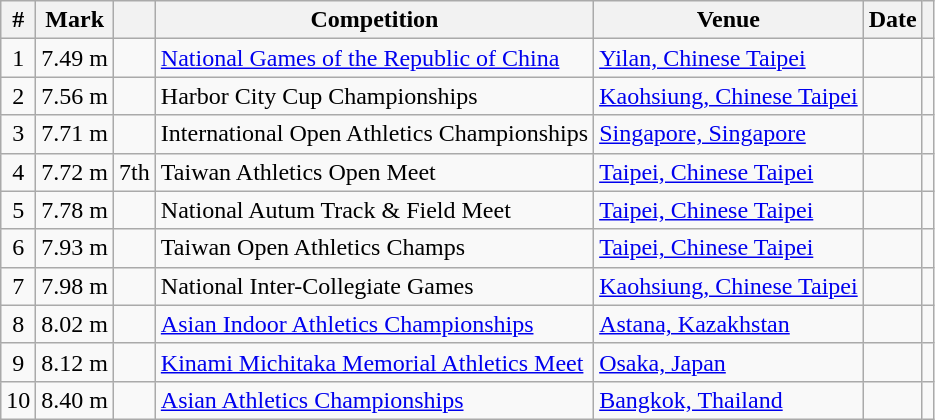<table class="wikitable sortable">
<tr>
<th>#</th>
<th>Mark</th>
<th class=unsortable></th>
<th>Competition</th>
<th>Venue</th>
<th>Date</th>
<th class=unsortable></th>
</tr>
<tr>
<td align=center>1</td>
<td align=right>7.49 m </td>
<td></td>
<td><a href='#'>National Games of the Republic of China</a></td>
<td><a href='#'>Yilan, Chinese Taipei</a></td>
<td align=right></td>
<td></td>
</tr>
<tr>
<td align=center>2</td>
<td align=right>7.56 m </td>
<td></td>
<td>Harbor City Cup Championships</td>
<td><a href='#'>Kaohsiung, Chinese Taipei</a></td>
<td align=right></td>
<td></td>
</tr>
<tr>
<td align=center>3</td>
<td align=right>7.71 m </td>
<td></td>
<td>International Open Athletics Championships</td>
<td><a href='#'>Singapore, Singapore</a></td>
<td align=right></td>
<td></td>
</tr>
<tr>
<td align=center>4</td>
<td align=right>7.72 m </td>
<td>7th</td>
<td>Taiwan Athletics Open Meet</td>
<td><a href='#'>Taipei, Chinese Taipei</a></td>
<td align=right></td>
<td></td>
</tr>
<tr>
<td align=center>5</td>
<td align=right>7.78 m </td>
<td></td>
<td>National Autum Track & Field Meet</td>
<td><a href='#'>Taipei, Chinese Taipei</a></td>
<td align=right></td>
<td></td>
</tr>
<tr>
<td align=center>6</td>
<td align=right>7.93 m </td>
<td></td>
<td>Taiwan Open Athletics Champs</td>
<td><a href='#'>Taipei, Chinese Taipei</a></td>
<td align=right></td>
<td></td>
</tr>
<tr>
<td align=center>7</td>
<td align=right>7.98 m </td>
<td></td>
<td>National Inter-Collegiate Games</td>
<td><a href='#'>Kaohsiung, Chinese Taipei</a></td>
<td align=right></td>
<td></td>
</tr>
<tr>
<td align=center>8</td>
<td align=right>8.02 m </td>
<td></td>
<td><a href='#'>Asian Indoor Athletics Championships</a></td>
<td><a href='#'>Astana, Kazakhstan</a></td>
<td align=right><a href='#'></a></td>
<td></td>
</tr>
<tr>
<td align=center>9</td>
<td align=right>8.12 m </td>
<td></td>
<td><a href='#'>Kinami Michitaka Memorial Athletics Meet</a></td>
<td><a href='#'>Osaka, Japan</a></td>
<td align=right></td>
<td></td>
</tr>
<tr>
<td align=center>10</td>
<td align=right>8.40 m  </td>
<td></td>
<td><a href='#'>Asian Athletics Championships</a></td>
<td><a href='#'>Bangkok, Thailand</a></td>
<td align=right><a href='#'></a></td>
<td></td>
</tr>
</table>
